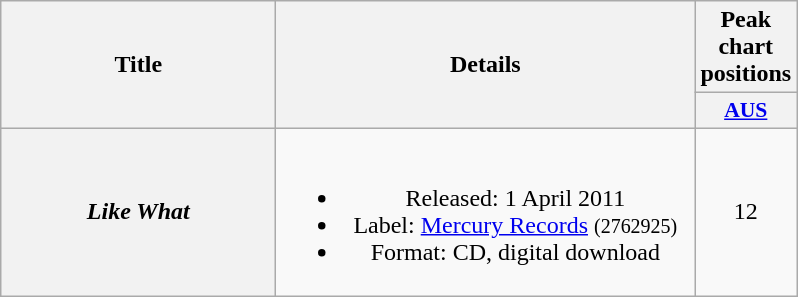<table class="wikitable plainrowheaders" style="text-align:center;" border="1">
<tr>
<th scope="col" rowspan="2" style="width:11em;">Title</th>
<th scope="col" rowspan="2" style="width:17em;">Details</th>
<th scope="col" colspan="1">Peak chart positions</th>
</tr>
<tr>
<th scope="col" style="width:3em;font-size:90%;"><a href='#'>AUS</a><br></th>
</tr>
<tr>
<th scope="row"><em>Like What</em></th>
<td><br><ul><li>Released: 1 April 2011</li><li>Label: <a href='#'>Mercury Records</a> <small>(2762925)</small></li><li>Format: CD, digital download</li></ul></td>
<td>12</td>
</tr>
</table>
